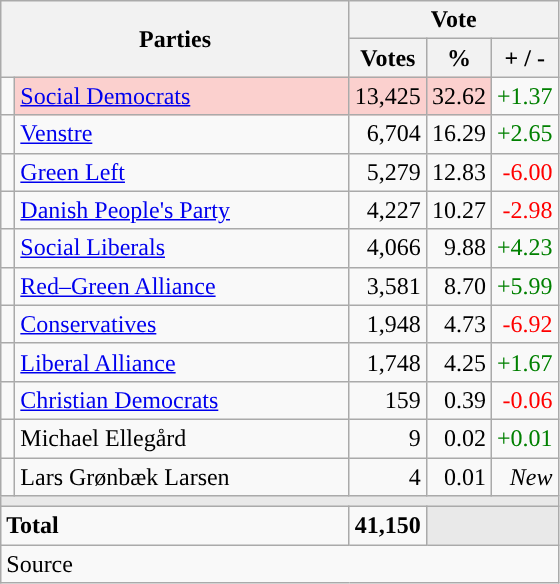<table class="wikitable" style="text-align:right;">
<tr>
<th style="text-align:centre;" rowspan="2" colspan="2" width="225">Parties</th>
<th colspan="3">Vote</th>
</tr>
<tr>
<th width="15">Votes</th>
<th width="15">%</th>
<th width="15">+ / -</th>
</tr>
<tr>
<td width="2" style="color:inherit;background:"></td>
<td bgcolor=#fbd0ce  align="left"><a href='#'>Social Democrats</a></td>
<td bgcolor=#fbd0ce>13,425</td>
<td bgcolor=#fbd0ce>32.62</td>
<td style=color:green;>+1.37</td>
</tr>
<tr>
<td width="2" style="color:inherit;background:"></td>
<td align="left"><a href='#'>Venstre</a></td>
<td>6,704</td>
<td>16.29</td>
<td style=color:green;>+2.65</td>
</tr>
<tr>
<td width="2" style="color:inherit;background:"></td>
<td align="left"><a href='#'>Green Left</a></td>
<td>5,279</td>
<td>12.83</td>
<td style=color:red;>-6.00</td>
</tr>
<tr>
<td width="2" style="color:inherit;background:"></td>
<td align="left"><a href='#'>Danish People's Party</a></td>
<td>4,227</td>
<td>10.27</td>
<td style=color:red;>-2.98</td>
</tr>
<tr>
<td width="2" style="color:inherit;background:"></td>
<td align="left"><a href='#'>Social Liberals</a></td>
<td>4,066</td>
<td>9.88</td>
<td style=color:green;>+4.23</td>
</tr>
<tr>
<td width="2" style="color:inherit;background:"></td>
<td align="left"><a href='#'>Red–Green Alliance</a></td>
<td>3,581</td>
<td>8.70</td>
<td style=color:green;>+5.99</td>
</tr>
<tr>
<td width="2" style="color:inherit;background:"></td>
<td align="left"><a href='#'>Conservatives</a></td>
<td>1,948</td>
<td>4.73</td>
<td style=color:red;>-6.92</td>
</tr>
<tr>
<td width="2" style="color:inherit;background:"></td>
<td align="left"><a href='#'>Liberal Alliance</a></td>
<td>1,748</td>
<td>4.25</td>
<td style=color:green;>+1.67</td>
</tr>
<tr>
<td width="2" style="color:inherit;background:"></td>
<td align="left"><a href='#'>Christian Democrats</a></td>
<td>159</td>
<td>0.39</td>
<td style=color:red;>-0.06</td>
</tr>
<tr>
<td width="2" style="color:inherit;background:"></td>
<td align="left">Michael Ellegård</td>
<td>9</td>
<td>0.02</td>
<td style=color:green;>+0.01</td>
</tr>
<tr>
<td width="2" style="color:inherit;background:"></td>
<td align="left">Lars Grønbæk Larsen</td>
<td>4</td>
<td>0.01</td>
<td><em>New</em></td>
</tr>
<tr>
<td colspan="7" bgcolor="#E9E9E9"></td>
</tr>
<tr>
<td align="left" colspan="2"><strong>Total</strong></td>
<td><strong>41,150</strong></td>
<td bgcolor="#E9E9E9" colspan="2"></td>
</tr>
<tr>
<td align="left" colspan="6">Source</td>
</tr>
</table>
